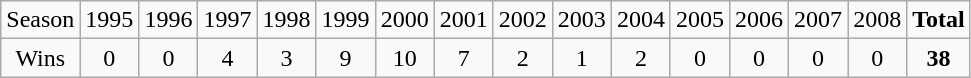<table class="wikitable">
<tr>
<td>Season</td>
<td>1995</td>
<td>1996</td>
<td>1997</td>
<td>1998</td>
<td>1999</td>
<td>2000</td>
<td>2001</td>
<td>2002</td>
<td>2003</td>
<td>2004</td>
<td>2005</td>
<td>2006</td>
<td>2007</td>
<td>2008</td>
<td><strong>Total</strong></td>
</tr>
<tr align=center>
<td>Wins</td>
<td>0</td>
<td>0</td>
<td>4</td>
<td>3</td>
<td>9</td>
<td>10</td>
<td>7</td>
<td>2</td>
<td>1</td>
<td>2</td>
<td>0</td>
<td>0</td>
<td>0</td>
<td>0</td>
<td><strong>38</strong></td>
</tr>
</table>
